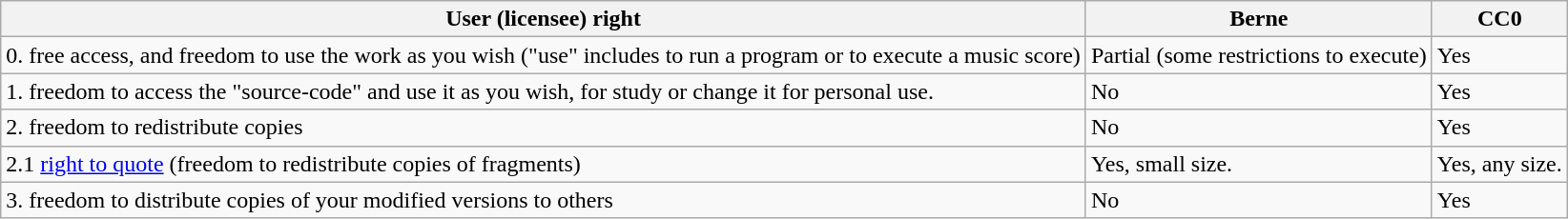<table class="wikitable">
<tr>
<th>User (licensee) right</th>
<th>Berne</th>
<th>CC0</th>
</tr>
<tr>
<td>0. free access, and freedom to use the work as you wish ("use" includes to run a program or to execute a music score)</td>
<td>Partial (some restrictions to execute)</td>
<td>Yes</td>
</tr>
<tr>
<td>1. freedom to access the "source-code" and use it as you wish, for study or change it for personal use.</td>
<td>No</td>
<td>Yes</td>
</tr>
<tr>
<td>2. freedom to redistribute copies</td>
<td>No</td>
<td>Yes</td>
</tr>
<tr>
<td>2.1 <a href='#'>right to quote</a> (freedom to redistribute copies of fragments)</td>
<td>Yes, small size.</td>
<td>Yes, any size.</td>
</tr>
<tr>
<td>3. freedom to distribute copies of your modified versions to others</td>
<td>No</td>
<td>Yes</td>
</tr>
</table>
